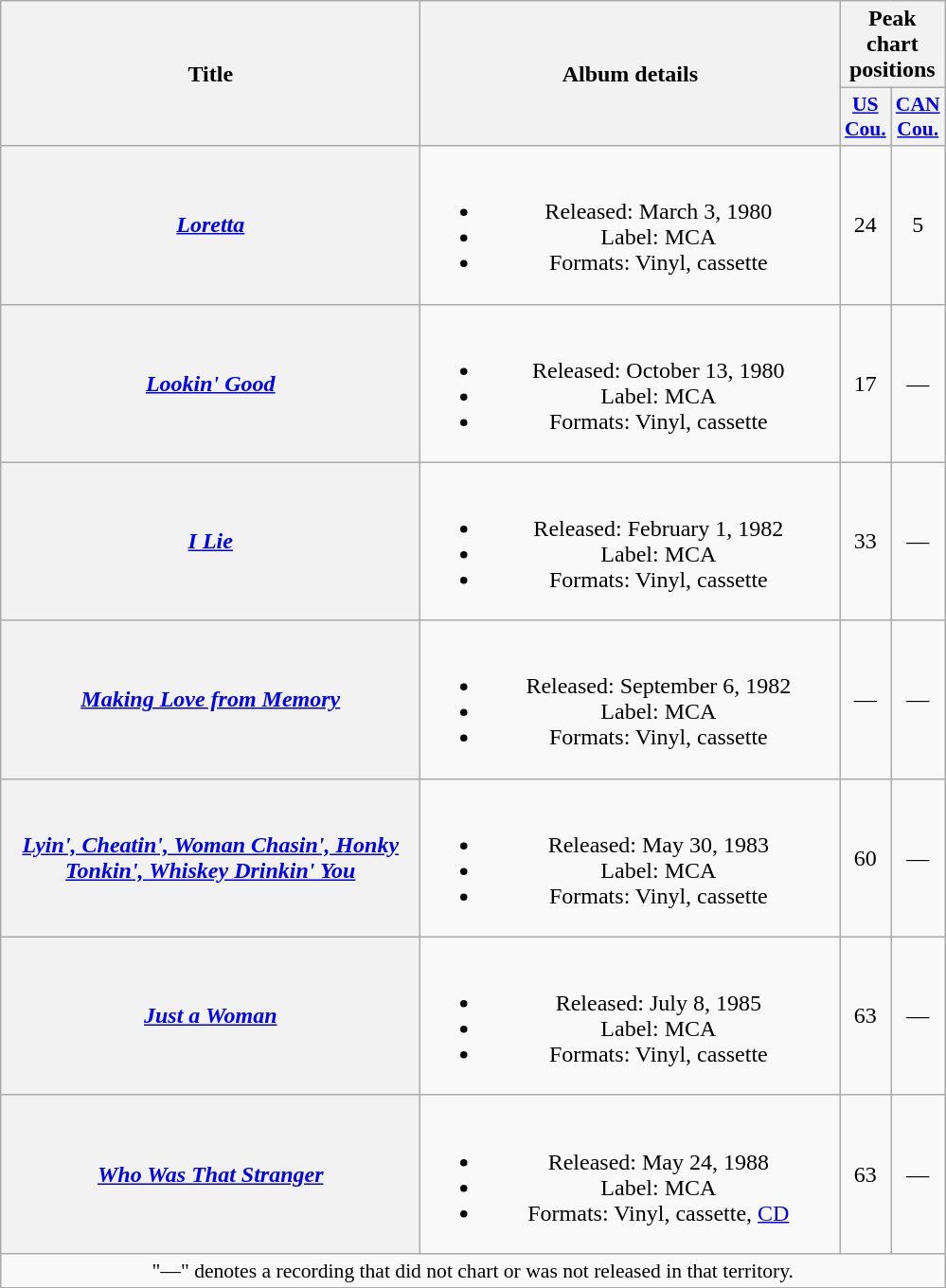<table class="wikitable plainrowheaders" style="text-align:center;" border="1">
<tr>
<th scope="col" rowspan="2" style="width:18em;">Title</th>
<th scope="col" rowspan="2" style="width:18em;">Album details</th>
<th scope="col" colspan="2">Peak chart<br>positions</th>
</tr>
<tr>
<th scope="col" style="width:2em;font-size:90%;"><a href='#'>US<br>Cou.</a><br></th>
<th scope="col" style="width:2em;font-size:90%;"><a href='#'>CAN<br>Cou.</a><br></th>
</tr>
<tr>
<th scope="row"><em><a href='#'>Loretta</a></em></th>
<td><br><ul><li>Released: March 3, 1980</li><li>Label: MCA</li><li>Formats: Vinyl, cassette</li></ul></td>
<td>24</td>
<td>5</td>
</tr>
<tr>
<th scope="row"><em><a href='#'>Lookin' Good</a></em></th>
<td><br><ul><li>Released: October 13, 1980</li><li>Label: MCA</li><li>Formats: Vinyl, cassette</li></ul></td>
<td>17</td>
<td>—</td>
</tr>
<tr>
<th scope="row"><em><a href='#'>I Lie</a></em></th>
<td><br><ul><li>Released: February 1, 1982</li><li>Label: MCA</li><li>Formats: Vinyl, cassette</li></ul></td>
<td>33</td>
<td>—</td>
</tr>
<tr>
<th scope="row"><em><a href='#'>Making Love from Memory</a></em></th>
<td><br><ul><li>Released: September 6, 1982</li><li>Label: MCA</li><li>Formats: Vinyl, cassette</li></ul></td>
<td>—</td>
<td>—</td>
</tr>
<tr>
<th scope="row"><em><a href='#'>Lyin', Cheatin', Woman Chasin', Honky Tonkin', Whiskey Drinkin' You</a></em></th>
<td><br><ul><li>Released: May 30, 1983</li><li>Label: MCA</li><li>Formats: Vinyl, cassette</li></ul></td>
<td>60</td>
<td>—</td>
</tr>
<tr>
<th scope="row"><em><a href='#'>Just a Woman</a></em></th>
<td><br><ul><li>Released: July 8, 1985</li><li>Label: MCA</li><li>Formats: Vinyl, cassette</li></ul></td>
<td>63</td>
<td>—</td>
</tr>
<tr>
<th scope="row"><em><a href='#'>Who Was That Stranger</a></em></th>
<td><br><ul><li>Released: May 24, 1988</li><li>Label: MCA</li><li>Formats: Vinyl, cassette, <a href='#'>CD</a></li></ul></td>
<td>63</td>
<td>—</td>
</tr>
<tr>
<td colspan="4" style="font-size:90%">"—" denotes a recording that did not chart or was not released in that territory.</td>
</tr>
<tr>
</tr>
</table>
